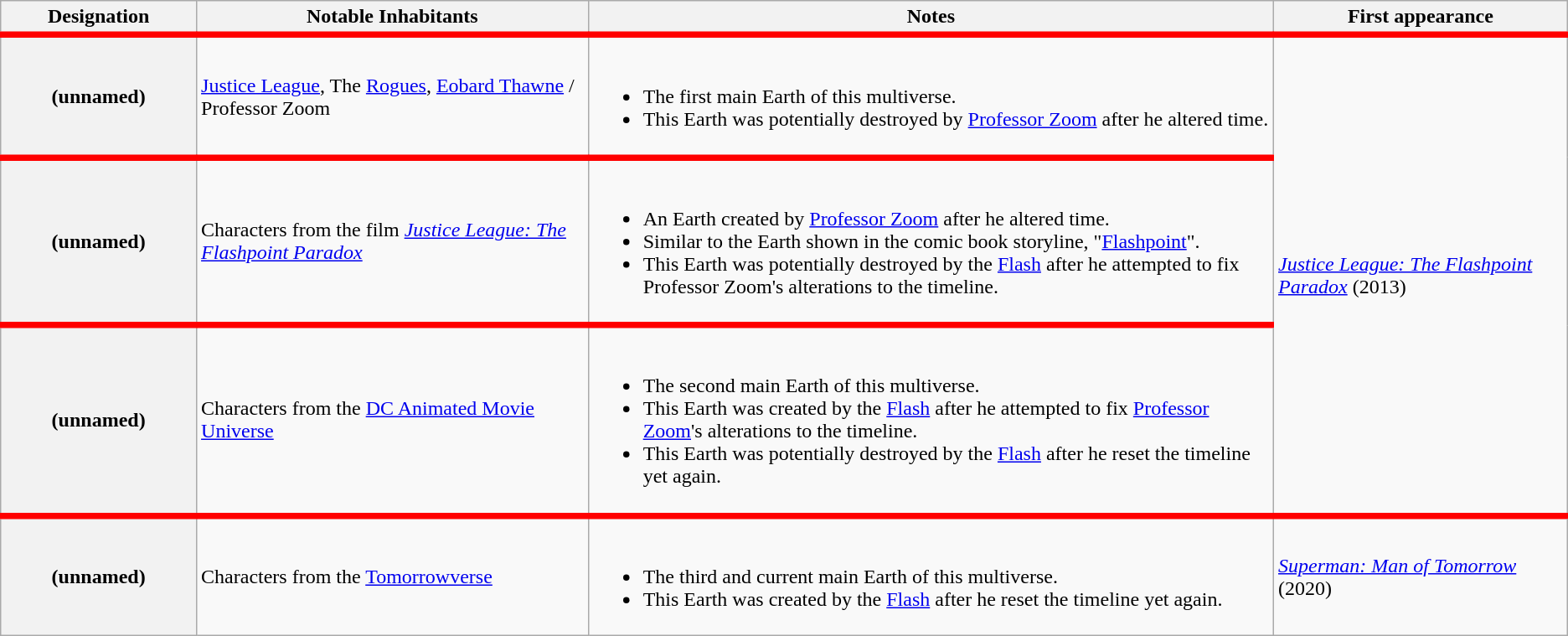<table class="wikitable">
<tr>
<th width="10%">Designation</th>
<th width="20%">Notable Inhabitants</th>
<th width="35%">Notes</th>
<th width="15%">First appearance</th>
</tr>
<tr style="border-top: solid thick red">
<th>(unnamed)</th>
<td><a href='#'>Justice League</a>, The <a href='#'>Rogues</a>, <a href='#'>Eobard Thawne</a> / Professor Zoom</td>
<td><br><ul><li>The first main Earth of this multiverse.</li><li>This Earth was potentially destroyed by <a href='#'>Professor Zoom</a> after he altered time.</li></ul></td>
<td rowspan="3"><em><a href='#'>Justice League: The Flashpoint Paradox</a></em> (2013)</td>
</tr>
<tr style="border-top: solid thick red">
<th>(unnamed)</th>
<td>Characters from the film <em><a href='#'>Justice League: The Flashpoint Paradox</a></em></td>
<td><br><ul><li>An Earth created by <a href='#'>Professor Zoom</a> after he altered time.</li><li>Similar to the Earth shown in the comic book storyline, "<a href='#'>Flashpoint</a>".</li><li>This Earth was potentially destroyed by the <a href='#'>Flash</a> after he attempted to fix Professor Zoom's alterations to the timeline.</li></ul></td>
</tr>
<tr style="border-top: solid thick red">
<th>(unnamed)</th>
<td>Characters from the <a href='#'>DC Animated Movie Universe</a></td>
<td><br><ul><li>The second main Earth of this multiverse.</li><li>This Earth was created by the <a href='#'>Flash</a> after he attempted to fix <a href='#'>Professor Zoom</a>'s alterations to the timeline.</li><li>This Earth was potentially destroyed by the <a href='#'>Flash</a> after he reset the timeline yet again.</li></ul></td>
</tr>
<tr style="border-top: solid thick red">
<th>(unnamed)</th>
<td>Characters from the <a href='#'>Tomorrowverse</a></td>
<td><br><ul><li>The third and current main Earth of this multiverse.</li><li>This Earth was created by the <a href='#'>Flash</a> after he reset the timeline yet again.</li></ul></td>
<td><em><a href='#'>Superman: Man of Tomorrow</a></em> (2020)</td>
</tr>
</table>
